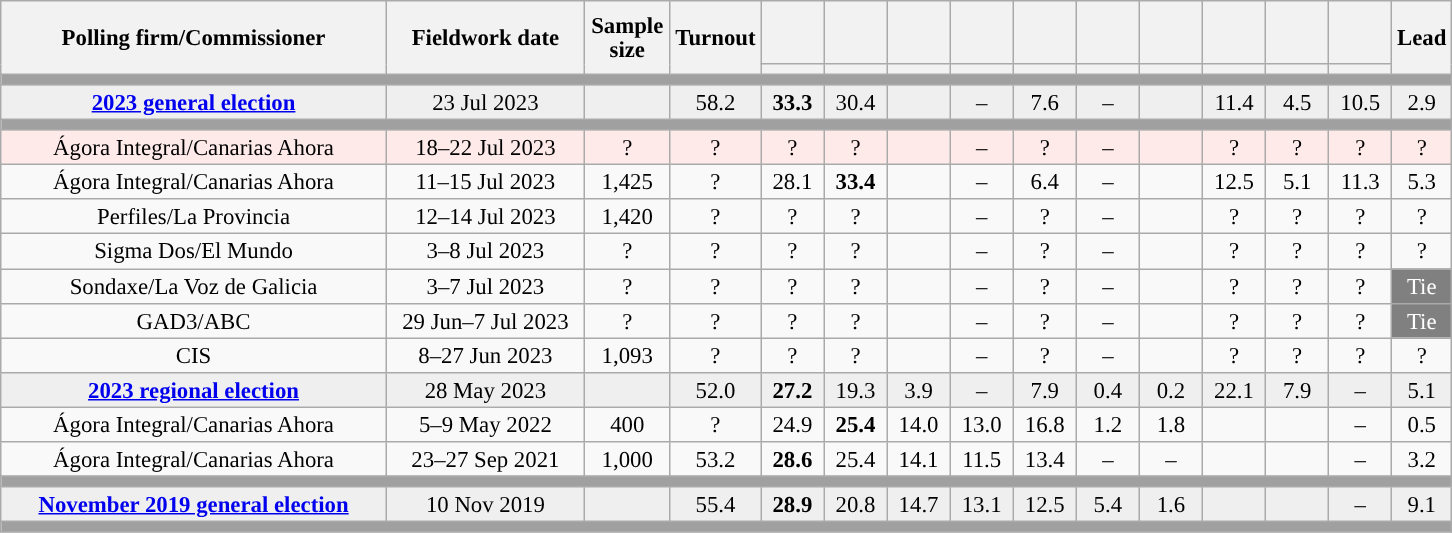<table class="wikitable collapsible collapsed" style="text-align:center; font-size:95%; line-height:16px;">
<tr style="height:42px;">
<th style="width:250px;" rowspan="2">Polling firm/Commissioner</th>
<th style="width:125px;" rowspan="2">Fieldwork date</th>
<th style="width:50px;" rowspan="2">Sample size</th>
<th style="width:45px;" rowspan="2">Turnout</th>
<th style="width:35px;"></th>
<th style="width:35px;"></th>
<th style="width:35px;"></th>
<th style="width:35px;"></th>
<th style="width:35px;"></th>
<th style="width:35px;"></th>
<th style="width:35px;"></th>
<th style="width:35px;"></th>
<th style="width:35px;"></th>
<th style="width:35px;"></th>
<th style="width:30px;" rowspan="2">Lead</th>
</tr>
<tr>
<th style="color:inherit;background:"></th>
<th style="color:inherit;background:"></th>
<th style="color:inherit;background:"></th>
<th style="color:inherit;background:"></th>
<th style="color:inherit;background:"></th>
<th style="color:inherit;background:"></th>
<th style="color:inherit;background:"></th>
<th style="color:inherit;background:"></th>
<th style="color:inherit;background:"></th>
<th style="color:inherit;background:"></th>
</tr>
<tr>
<td colspan="15" style="background:#A0A0A0"></td>
</tr>
<tr style="background:#EFEFEF;">
<td><strong><a href='#'>2023 general election</a></strong></td>
<td>23 Jul 2023</td>
<td></td>
<td>58.2</td>
<td><strong>33.3</strong><br></td>
<td>30.4<br></td>
<td></td>
<td>–</td>
<td>7.6<br></td>
<td>–</td>
<td></td>
<td>11.4<br></td>
<td>4.5<br></td>
<td>10.5<br></td>
<td style="background:">2.9</td>
</tr>
<tr>
<td colspan="15" style="background:#A0A0A0"></td>
</tr>
<tr style="background:#FFEAEA;">
<td>Ágora Integral/Canarias Ahora</td>
<td>18–22 Jul 2023</td>
<td>?</td>
<td>?</td>
<td>?<br></td>
<td>?<br></td>
<td></td>
<td>–</td>
<td>?<br></td>
<td>–</td>
<td></td>
<td>?<br></td>
<td>?<br></td>
<td>?<br></td>
<td style="background:">?</td>
</tr>
<tr>
<td>Ágora Integral/Canarias Ahora</td>
<td>11–15 Jul 2023</td>
<td>1,425</td>
<td>?</td>
<td>28.1<br></td>
<td><strong>33.4</strong><br></td>
<td></td>
<td>–</td>
<td>6.4<br></td>
<td>–</td>
<td></td>
<td>12.5<br></td>
<td>5.1<br></td>
<td>11.3<br></td>
<td style="background:">5.3</td>
</tr>
<tr>
<td>Perfiles/La Provincia</td>
<td>12–14 Jul 2023</td>
<td>1,420</td>
<td>?</td>
<td>?<br></td>
<td>?<br></td>
<td></td>
<td>–</td>
<td>?<br></td>
<td>–</td>
<td></td>
<td>?<br></td>
<td>?<br></td>
<td>?<br></td>
<td style="background:">?</td>
</tr>
<tr>
<td>Sigma Dos/El Mundo</td>
<td>3–8 Jul 2023</td>
<td>?</td>
<td>?</td>
<td>?<br></td>
<td>?<br></td>
<td></td>
<td>–</td>
<td>?<br></td>
<td>–</td>
<td></td>
<td>?<br></td>
<td>?<br></td>
<td>?<br></td>
<td style="background:">?</td>
</tr>
<tr>
<td>Sondaxe/La Voz de Galicia</td>
<td>3–7 Jul 2023</td>
<td>?</td>
<td>?</td>
<td>?<br></td>
<td>?<br></td>
<td></td>
<td>–</td>
<td>?<br></td>
<td>–</td>
<td></td>
<td>?<br></td>
<td>?<br></td>
<td>?<br></td>
<td style="background:gray; color:white;">Tie</td>
</tr>
<tr>
<td>GAD3/ABC</td>
<td>29 Jun–7 Jul 2023</td>
<td>?</td>
<td>?</td>
<td>?<br></td>
<td>?<br></td>
<td></td>
<td>–</td>
<td>?<br></td>
<td>–</td>
<td></td>
<td>?<br></td>
<td>?<br></td>
<td>?<br></td>
<td style="background:gray; color:white;">Tie</td>
</tr>
<tr>
<td>CIS</td>
<td>8–27 Jun 2023</td>
<td>1,093</td>
<td>?</td>
<td>?<br></td>
<td>?<br></td>
<td></td>
<td>–</td>
<td>?<br></td>
<td>–</td>
<td></td>
<td>?<br></td>
<td>?<br></td>
<td>?<br></td>
<td style="background:">?</td>
</tr>
<tr style="background:#EFEFEF;">
<td><strong><a href='#'>2023 regional election</a></strong></td>
<td>28 May 2023</td>
<td></td>
<td>52.0</td>
<td><strong>27.2</strong><br></td>
<td>19.3<br></td>
<td>3.9<br></td>
<td>–</td>
<td>7.9<br></td>
<td>0.4<br></td>
<td>0.2<br></td>
<td>22.1<br></td>
<td>7.9<br></td>
<td>–</td>
<td style="background:">5.1</td>
</tr>
<tr>
<td>Ágora Integral/Canarias Ahora</td>
<td>5–9 May 2022</td>
<td>400</td>
<td>?</td>
<td>24.9<br></td>
<td><strong>25.4</strong><br></td>
<td>14.0<br></td>
<td>13.0<br></td>
<td>16.8<br></td>
<td>1.2<br></td>
<td>1.8<br></td>
<td></td>
<td></td>
<td>–</td>
<td style="background:">0.5</td>
</tr>
<tr>
<td>Ágora Integral/Canarias Ahora</td>
<td>23–27 Sep 2021</td>
<td>1,000</td>
<td>53.2</td>
<td><strong>28.6</strong><br></td>
<td>25.4<br></td>
<td>14.1<br></td>
<td>11.5<br></td>
<td>13.4<br></td>
<td>–</td>
<td>–</td>
<td></td>
<td></td>
<td>–</td>
<td style="background:">3.2</td>
</tr>
<tr>
<td colspan="15" style="background:#A0A0A0"></td>
</tr>
<tr style="background:#EFEFEF;">
<td><strong><a href='#'>November 2019 general election</a></strong></td>
<td>10 Nov 2019</td>
<td></td>
<td>55.4</td>
<td><strong>28.9</strong><br></td>
<td>20.8<br></td>
<td>14.7<br></td>
<td>13.1<br></td>
<td>12.5<br></td>
<td>5.4<br></td>
<td>1.6<br></td>
<td></td>
<td></td>
<td>–</td>
<td style="background:">9.1</td>
</tr>
<tr>
<td colspan="15" style="background:#A0A0A0"></td>
</tr>
</table>
